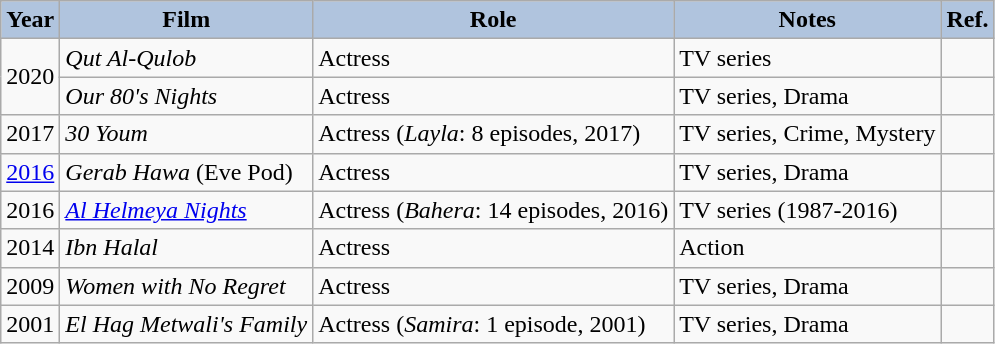<table class="wikitable">
<tr>
<th style="background:#B0C4DE;">Year</th>
<th style="background:#B0C4DE;">Film</th>
<th style="background:#B0C4DE;">Role</th>
<th style="background:#B0C4DE;">Notes</th>
<th style="background:#B0C4DE;">Ref.</th>
</tr>
<tr>
<td rowspan=2>2020</td>
<td><em>Qut Al-Qulob</em></td>
<td>Actress</td>
<td>TV series</td>
<td></td>
</tr>
<tr>
<td><em>Our 80's Nights</em></td>
<td>Actress</td>
<td>TV series, Drama</td>
<td></td>
</tr>
<tr>
<td>2017</td>
<td><em>30 Youm</em></td>
<td>Actress (<em>Layla</em>: 8 episodes, 2017)</td>
<td>TV series, Crime, Mystery</td>
<td></td>
</tr>
<tr>
<td><a href='#'>2016</a></td>
<td><em>Gerab Hawa</em> (Eve Pod)</td>
<td>Actress</td>
<td>TV series, Drama</td>
<td></td>
</tr>
<tr>
<td>2016</td>
<td><em><a href='#'>Al Helmeya Nights</a></em></td>
<td>Actress (<em>Bahera</em>: 14 episodes, 2016)</td>
<td>TV series (1987-2016)</td>
<td></td>
</tr>
<tr>
<td>2014</td>
<td><em>Ibn Halal</em></td>
<td>Actress</td>
<td>Action</td>
<td></td>
</tr>
<tr>
<td>2009</td>
<td><em>Women with No Regret</em></td>
<td>Actress</td>
<td>TV series, Drama</td>
<td></td>
</tr>
<tr>
<td>2001</td>
<td><em>El Hag Metwali's Family</em></td>
<td>Actress (<em>Samira</em>: 1 episode, 2001)</td>
<td>TV series, Drama</td>
<td></td>
</tr>
</table>
